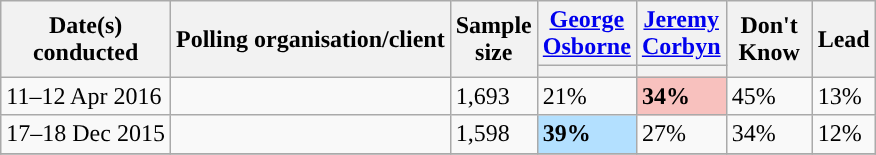<table class="wikitable">
<tr valign= center>
<th rowspan="2">Date(s)<br>conducted</th>
<th rowspan="2">Polling organisation/client</th>
<th rowspan="2">Sample<br>size</th>
<th style="width:50px;" class="unsortable"><a href='#'>George Osborne</a></th>
<th style="width:50px;" class="unsortable"><a href='#'>Jeremy Corbyn</a></th>
<th style="width:50px;" rowspan="2" class="unsortable">Don't <br> Know</th>
<th class="unsortable" style="width:20px;" rowspan="2">Lead</th>
</tr>
<tr>
<th class="unsortable" style="color:inherit;background:"></th>
<th class="unsortable" style="color:inherit;background:"></th>
</tr>
<tr>
<td rowspan=1>11–12 Apr 2016</td>
<td rowspan=1></td>
<td rowspan=1>1,693</td>
<td>21%</td>
<td style="background:#F8C1BE"><strong>34%</strong></td>
<td>45%</td>
<td style="background:">13%</td>
</tr>
<tr>
<td rowspan=1>17–18 Dec 2015</td>
<td rowspan=1></td>
<td rowspan=1>1,598</td>
<td style="background:#B3E0FF"><strong>39%</strong></td>
<td>27%</td>
<td>34%</td>
<td style="background:">12%</td>
</tr>
<tr>
</tr>
</table>
